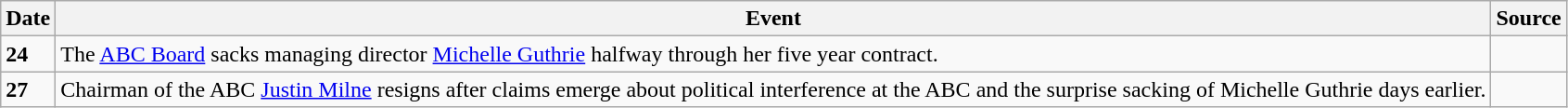<table class="wikitable">
<tr>
<th>Date</th>
<th>Event</th>
<th>Source</th>
</tr>
<tr>
<td><strong>24</strong></td>
<td>The <a href='#'>ABC Board</a> sacks managing director <a href='#'>Michelle Guthrie</a> halfway through her five year contract.</td>
<td></td>
</tr>
<tr>
<td><strong>27</strong></td>
<td>Chairman of the ABC <a href='#'>Justin Milne</a> resigns after claims emerge about political interference at the ABC and the surprise sacking of Michelle Guthrie days earlier.</td>
<td></td>
</tr>
</table>
